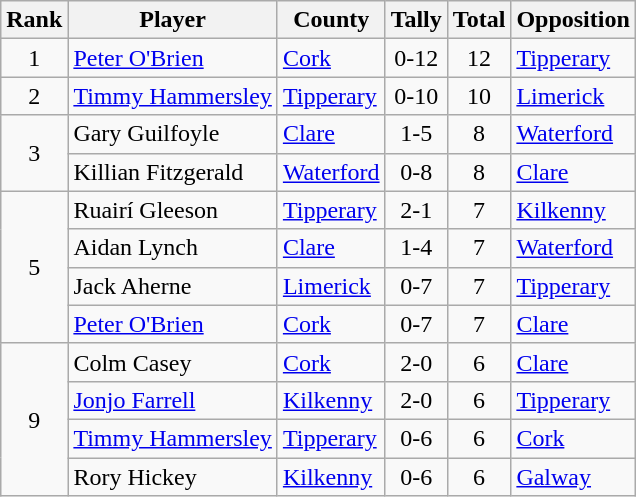<table class="wikitable">
<tr>
<th>Rank</th>
<th>Player</th>
<th>County</th>
<th>Tally</th>
<th>Total</th>
<th>Opposition</th>
</tr>
<tr>
<td rowspan=1 align=center>1</td>
<td><a href='#'>Peter O'Brien</a></td>
<td><a href='#'>Cork</a></td>
<td align=center>0-12</td>
<td align=center>12</td>
<td><a href='#'>Tipperary</a></td>
</tr>
<tr>
<td rowspan=1 align=center>2</td>
<td><a href='#'>Timmy Hammersley</a></td>
<td><a href='#'>Tipperary</a></td>
<td align=center>0-10</td>
<td align=center>10</td>
<td><a href='#'>Limerick</a></td>
</tr>
<tr>
<td rowspan=2 align=center>3</td>
<td>Gary Guilfoyle</td>
<td><a href='#'>Clare</a></td>
<td align=center>1-5</td>
<td align=center>8</td>
<td><a href='#'>Waterford</a></td>
</tr>
<tr>
<td>Killian Fitzgerald</td>
<td><a href='#'>Waterford</a></td>
<td align=center>0-8</td>
<td align=center>8</td>
<td><a href='#'>Clare</a></td>
</tr>
<tr>
<td rowspan=4 align=center>5</td>
<td>Ruairí Gleeson</td>
<td><a href='#'>Tipperary</a></td>
<td align=center>2-1</td>
<td align=center>7</td>
<td><a href='#'>Kilkenny</a></td>
</tr>
<tr>
<td>Aidan Lynch</td>
<td><a href='#'>Clare</a></td>
<td align=center>1-4</td>
<td align=center>7</td>
<td><a href='#'>Waterford</a></td>
</tr>
<tr>
<td>Jack Aherne</td>
<td><a href='#'>Limerick</a></td>
<td align=center>0-7</td>
<td align=center>7</td>
<td><a href='#'>Tipperary</a></td>
</tr>
<tr>
<td><a href='#'>Peter O'Brien</a></td>
<td><a href='#'>Cork</a></td>
<td align=center>0-7</td>
<td align=center>7</td>
<td><a href='#'>Clare</a></td>
</tr>
<tr>
<td rowspan=4 align=center>9</td>
<td>Colm Casey</td>
<td><a href='#'>Cork</a></td>
<td align=center>2-0</td>
<td align=center>6</td>
<td><a href='#'>Clare</a></td>
</tr>
<tr>
<td><a href='#'>Jonjo Farrell</a></td>
<td><a href='#'>Kilkenny</a></td>
<td align=center>2-0</td>
<td align=center>6</td>
<td><a href='#'>Tipperary</a></td>
</tr>
<tr>
<td><a href='#'>Timmy Hammersley</a></td>
<td><a href='#'>Tipperary</a></td>
<td align=center>0-6</td>
<td align=center>6</td>
<td><a href='#'>Cork</a></td>
</tr>
<tr>
<td>Rory Hickey</td>
<td><a href='#'>Kilkenny</a></td>
<td align=center>0-6</td>
<td align=center>6</td>
<td><a href='#'>Galway</a></td>
</tr>
</table>
